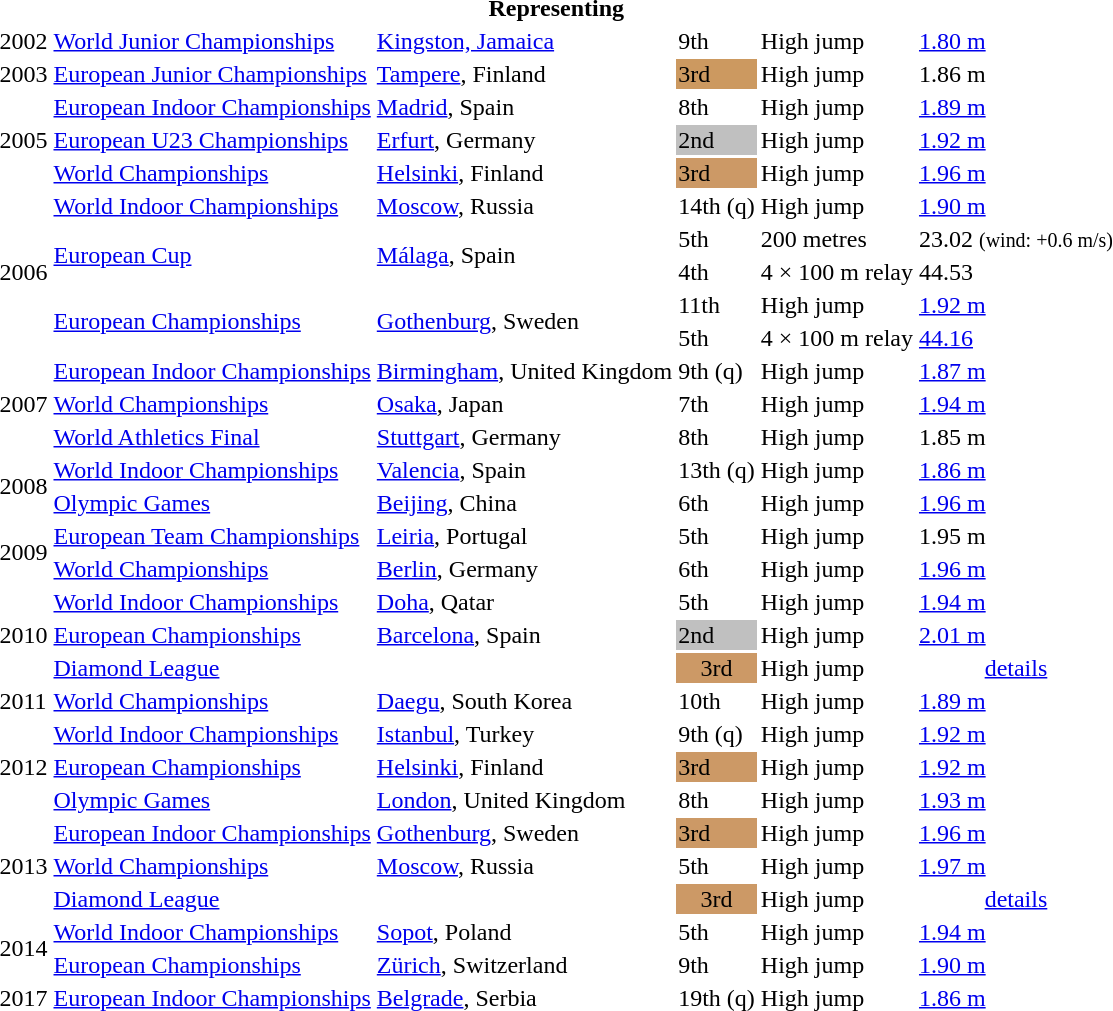<table>
<tr>
<th colspan="6">Representing </th>
</tr>
<tr>
<td>2002</td>
<td><a href='#'>World Junior Championships</a></td>
<td><a href='#'>Kingston, Jamaica</a></td>
<td>9th</td>
<td>High jump</td>
<td><a href='#'>1.80 m</a></td>
</tr>
<tr>
<td>2003</td>
<td><a href='#'>European Junior Championships</a></td>
<td><a href='#'>Tampere</a>, Finland</td>
<td bgcolor=cc996>3rd</td>
<td>High jump</td>
<td>1.86 m</td>
</tr>
<tr>
<td rowspan=3>2005</td>
<td><a href='#'>European Indoor Championships</a></td>
<td><a href='#'>Madrid</a>, Spain</td>
<td>8th</td>
<td>High jump</td>
<td><a href='#'>1.89 m</a></td>
</tr>
<tr>
<td><a href='#'>European U23 Championships</a></td>
<td><a href='#'>Erfurt</a>, Germany</td>
<td bgcolor=silver>2nd</td>
<td>High jump</td>
<td><a href='#'>1.92 m</a></td>
</tr>
<tr>
<td><a href='#'>World Championships</a></td>
<td><a href='#'>Helsinki</a>, Finland</td>
<td bgcolor=cc9966>3rd</td>
<td>High jump</td>
<td><a href='#'>1.96 m</a></td>
</tr>
<tr>
<td rowspan=5>2006</td>
<td><a href='#'>World Indoor Championships</a></td>
<td><a href='#'>Moscow</a>, Russia</td>
<td>14th (q)</td>
<td>High jump</td>
<td><a href='#'>1.90 m</a></td>
</tr>
<tr>
<td rowspan=2><a href='#'>European Cup</a></td>
<td rowspan=2><a href='#'>Málaga</a>, Spain</td>
<td>5th</td>
<td>200 metres</td>
<td>23.02 <small>(wind: +0.6 m/s)</small></td>
</tr>
<tr>
<td>4th</td>
<td>4 × 100 m relay</td>
<td>44.53</td>
</tr>
<tr>
<td rowspan=2><a href='#'>European Championships</a></td>
<td rowspan=2><a href='#'>Gothenburg</a>, Sweden</td>
<td>11th</td>
<td>High jump</td>
<td><a href='#'>1.92 m</a></td>
</tr>
<tr>
<td>5th</td>
<td>4 × 100 m relay</td>
<td><a href='#'>44.16</a></td>
</tr>
<tr>
<td rowspan=3>2007</td>
<td><a href='#'>European Indoor Championships</a></td>
<td><a href='#'>Birmingham</a>, United Kingdom</td>
<td>9th (q)</td>
<td>High jump</td>
<td><a href='#'>1.87 m</a></td>
</tr>
<tr>
<td><a href='#'>World Championships</a></td>
<td><a href='#'>Osaka</a>, Japan</td>
<td>7th</td>
<td>High jump</td>
<td><a href='#'>1.94 m</a></td>
</tr>
<tr>
<td><a href='#'>World Athletics Final</a></td>
<td><a href='#'>Stuttgart</a>, Germany</td>
<td>8th</td>
<td>High jump</td>
<td>1.85 m</td>
</tr>
<tr>
<td rowspan=2>2008</td>
<td><a href='#'>World Indoor Championships</a></td>
<td><a href='#'>Valencia</a>, Spain</td>
<td>13th (q)</td>
<td>High jump</td>
<td><a href='#'>1.86 m</a></td>
</tr>
<tr>
<td><a href='#'>Olympic Games</a></td>
<td><a href='#'>Beijing</a>, China</td>
<td>6th</td>
<td>High jump</td>
<td><a href='#'>1.96 m</a></td>
</tr>
<tr>
<td rowspan=2>2009</td>
<td><a href='#'>European Team Championships</a></td>
<td><a href='#'>Leiria</a>, Portugal</td>
<td>5th</td>
<td>High jump</td>
<td>1.95 m</td>
</tr>
<tr>
<td><a href='#'>World Championships</a></td>
<td><a href='#'>Berlin</a>, Germany</td>
<td>6th</td>
<td>High jump</td>
<td><a href='#'>1.96 m</a></td>
</tr>
<tr>
<td rowspan=3>2010</td>
<td><a href='#'>World Indoor Championships</a></td>
<td><a href='#'>Doha</a>, Qatar</td>
<td>5th</td>
<td>High jump</td>
<td><a href='#'>1.94 m</a></td>
</tr>
<tr>
<td><a href='#'>European Championships</a></td>
<td><a href='#'>Barcelona</a>, Spain</td>
<td bgcolor=silver>2nd</td>
<td>High jump</td>
<td><a href='#'>2.01 m</a></td>
</tr>
<tr>
<td colspan=2><a href='#'>Diamond League</a></td>
<td align="center" bgcolor=cc9966>3rd</td>
<td>High jump</td>
<td align="center"><a href='#'>details</a></td>
</tr>
<tr>
<td>2011</td>
<td><a href='#'>World Championships</a></td>
<td><a href='#'>Daegu</a>, South Korea</td>
<td>10th</td>
<td>High jump</td>
<td><a href='#'>1.89 m</a></td>
</tr>
<tr>
<td rowspan=3>2012</td>
<td><a href='#'>World Indoor Championships</a></td>
<td><a href='#'>Istanbul</a>, Turkey</td>
<td>9th (q)</td>
<td>High jump</td>
<td><a href='#'>1.92 m</a></td>
</tr>
<tr>
<td><a href='#'>European Championships</a></td>
<td><a href='#'>Helsinki</a>, Finland</td>
<td bgcolor=cc9966>3rd</td>
<td>High jump</td>
<td><a href='#'>1.92 m</a></td>
</tr>
<tr>
<td><a href='#'>Olympic Games</a></td>
<td><a href='#'>London</a>, United Kingdom</td>
<td>8th</td>
<td>High jump</td>
<td><a href='#'>1.93 m</a></td>
</tr>
<tr>
<td rowspan=3>2013</td>
<td><a href='#'>European Indoor Championships</a></td>
<td><a href='#'>Gothenburg</a>, Sweden</td>
<td bgcolor=cc9966>3rd</td>
<td>High jump</td>
<td><a href='#'>1.96 m</a></td>
</tr>
<tr>
<td><a href='#'>World Championships</a></td>
<td><a href='#'>Moscow</a>, Russia</td>
<td>5th</td>
<td>High jump</td>
<td><a href='#'>1.97 m</a></td>
</tr>
<tr>
<td colspan=2><a href='#'>Diamond League</a></td>
<td align="center" bgcolor=cc9966>3rd</td>
<td>High jump</td>
<td align="center"><a href='#'>details</a></td>
</tr>
<tr>
<td rowspan=2>2014</td>
<td><a href='#'>World Indoor Championships</a></td>
<td><a href='#'>Sopot</a>, Poland</td>
<td>5th</td>
<td>High jump</td>
<td><a href='#'>1.94 m</a></td>
</tr>
<tr>
<td><a href='#'>European Championships</a></td>
<td><a href='#'>Zürich</a>, Switzerland</td>
<td>9th</td>
<td>High jump</td>
<td><a href='#'>1.90 m</a></td>
</tr>
<tr>
<td>2017</td>
<td><a href='#'>European Indoor Championships</a></td>
<td><a href='#'>Belgrade</a>, Serbia</td>
<td>19th (q)</td>
<td>High jump</td>
<td><a href='#'>1.86 m</a></td>
</tr>
</table>
